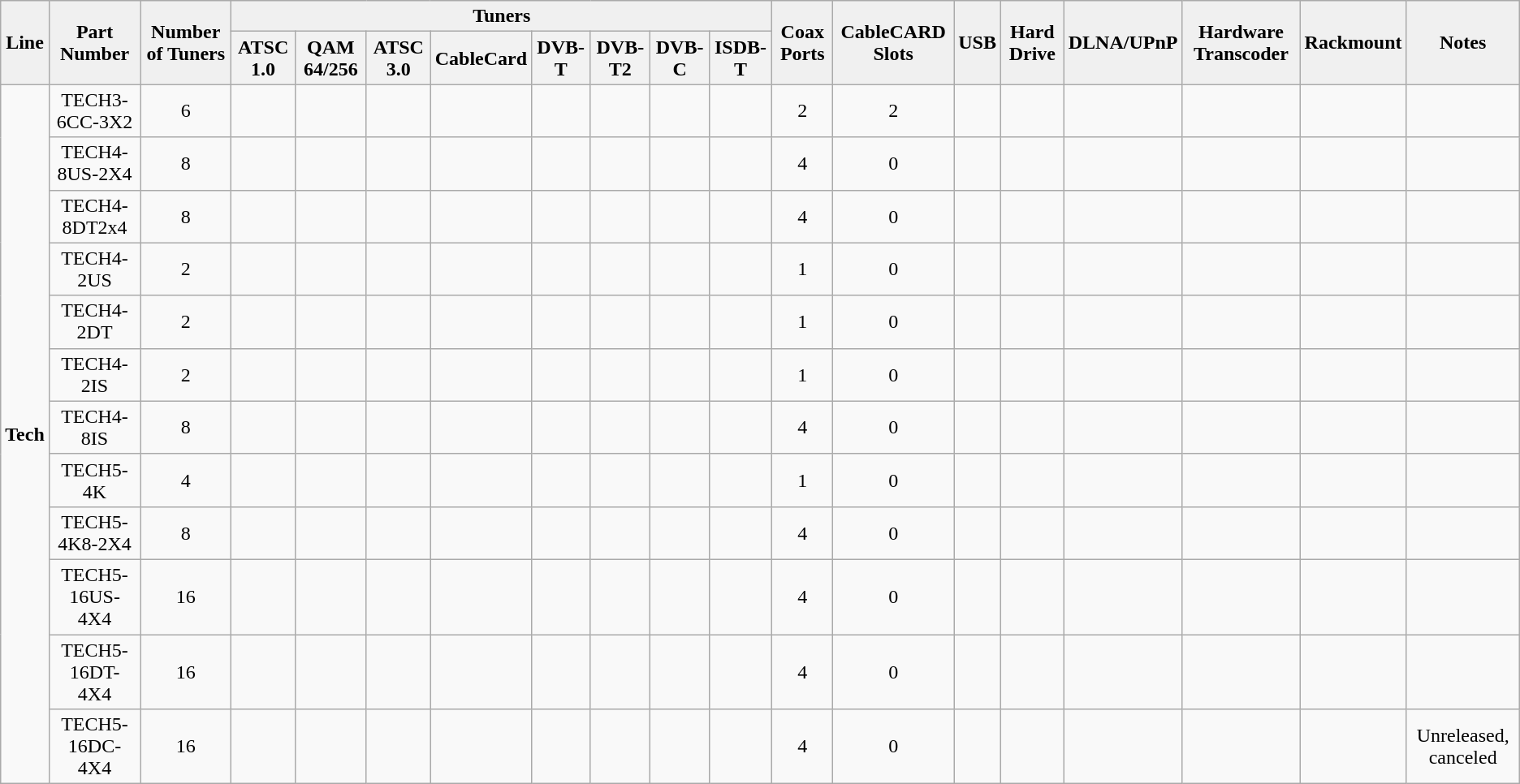<table class="wikitable sortable" style="text-align:center;">
<tr>
<th scope="col" class="unsortable" rowspan="2" style="background:#f0f0f0;"><strong>Line</strong></th>
<th scope="col" rowspan="2" style="background:#f0f0f0;"><strong>Part Number</strong></th>
<th scope="col" rowspan="2" style="background:#f0f0f0;"><strong>Number of Tuners</strong></th>
<th scope="col" colspan="8" style="background:#f0f0f0;"><strong>Tuners</strong></th>
<th scope="col" rowspan="2" style="background:#f0f0f0;"><strong>Coax Ports</strong></th>
<th scope="col" rowspan="2" style="background:#f0f0f0;"><strong>CableCARD Slots</strong></th>
<th scope="col" rowspan="2" style="background:#f0f0f0;"><strong>USB</strong></th>
<th scope="col" rowspan="2" style="background:#f0f0f0;"><strong>Hard Drive</strong></th>
<th scope="col" rowspan="2" style="background:#f0f0f0;"><strong>DLNA/UPnP</strong></th>
<th scope="col" rowspan="2" style="background:#f0f0f0;"><strong>Hardware Transcoder</strong></th>
<th scope="col" rowspan="2" style="background:#f0f0f0;"><strong>Rackmount</strong></th>
<th scope="col" class="unsortable" rowspan="2" style="background:#f0f0f0;"><strong>Notes</strong></th>
</tr>
<tr>
<th>ATSC 1.0</th>
<th>QAM 64/256</th>
<th>ATSC 3.0</th>
<th>CableCard</th>
<th>DVB-T</th>
<th>DVB-T2</th>
<th>DVB-C</th>
<th>ISDB-T</th>
</tr>
<tr>
<td rowspan="12"><strong>Tech</strong></td>
<td>TECH3-6CC-3X2</td>
<td>6</td>
<td></td>
<td></td>
<td></td>
<td></td>
<td></td>
<td></td>
<td></td>
<td></td>
<td>2</td>
<td>2</td>
<td></td>
<td></td>
<td></td>
<td></td>
<td></td>
<td></td>
</tr>
<tr>
<td>TECH4-8US-2X4</td>
<td>8</td>
<td></td>
<td></td>
<td></td>
<td></td>
<td></td>
<td></td>
<td></td>
<td></td>
<td>4</td>
<td>0</td>
<td></td>
<td></td>
<td></td>
<td></td>
<td></td>
<td></td>
</tr>
<tr>
<td>TECH4-8DT2x4</td>
<td>8</td>
<td></td>
<td></td>
<td></td>
<td></td>
<td></td>
<td></td>
<td></td>
<td></td>
<td>4</td>
<td>0</td>
<td></td>
<td></td>
<td></td>
<td></td>
<td></td>
<td></td>
</tr>
<tr>
<td>TECH4-2US</td>
<td>2</td>
<td></td>
<td></td>
<td></td>
<td></td>
<td></td>
<td></td>
<td></td>
<td></td>
<td>1</td>
<td>0</td>
<td></td>
<td></td>
<td></td>
<td></td>
<td></td>
<td></td>
</tr>
<tr>
<td>TECH4-2DT</td>
<td>2</td>
<td></td>
<td></td>
<td></td>
<td></td>
<td></td>
<td></td>
<td></td>
<td></td>
<td>1</td>
<td>0</td>
<td></td>
<td></td>
<td></td>
<td></td>
<td></td>
<td></td>
</tr>
<tr>
<td>TECH4-2IS</td>
<td>2</td>
<td></td>
<td></td>
<td></td>
<td></td>
<td></td>
<td></td>
<td></td>
<td></td>
<td>1</td>
<td>0</td>
<td></td>
<td></td>
<td></td>
<td></td>
<td></td>
<td></td>
</tr>
<tr>
<td>TECH4-8IS</td>
<td>8</td>
<td></td>
<td></td>
<td></td>
<td></td>
<td></td>
<td></td>
<td></td>
<td></td>
<td>4</td>
<td>0</td>
<td></td>
<td></td>
<td></td>
<td></td>
<td></td>
<td></td>
</tr>
<tr>
<td>TECH5-4K</td>
<td>4</td>
<td></td>
<td></td>
<td></td>
<td></td>
<td></td>
<td></td>
<td></td>
<td></td>
<td>1</td>
<td>0</td>
<td></td>
<td></td>
<td></td>
<td></td>
<td></td>
<td></td>
</tr>
<tr>
<td>TECH5-4K8-2X4</td>
<td>8</td>
<td></td>
<td></td>
<td></td>
<td></td>
<td></td>
<td></td>
<td></td>
<td></td>
<td>4</td>
<td>0</td>
<td></td>
<td></td>
<td></td>
<td></td>
<td></td>
<td></td>
</tr>
<tr>
<td>TECH5-16US-4X4</td>
<td>16</td>
<td></td>
<td></td>
<td></td>
<td></td>
<td></td>
<td></td>
<td></td>
<td></td>
<td>4</td>
<td>0</td>
<td></td>
<td></td>
<td></td>
<td></td>
<td></td>
<td></td>
</tr>
<tr>
<td>TECH5-16DT-4X4</td>
<td>16</td>
<td></td>
<td></td>
<td></td>
<td></td>
<td></td>
<td></td>
<td></td>
<td></td>
<td>4</td>
<td>0</td>
<td></td>
<td></td>
<td></td>
<td></td>
<td></td>
<td></td>
</tr>
<tr>
<td>TECH5-16DC-4X4</td>
<td>16</td>
<td></td>
<td></td>
<td></td>
<td></td>
<td></td>
<td></td>
<td></td>
<td></td>
<td>4</td>
<td>0</td>
<td></td>
<td></td>
<td></td>
<td></td>
<td></td>
<td>Unreleased, canceled</td>
</tr>
</table>
